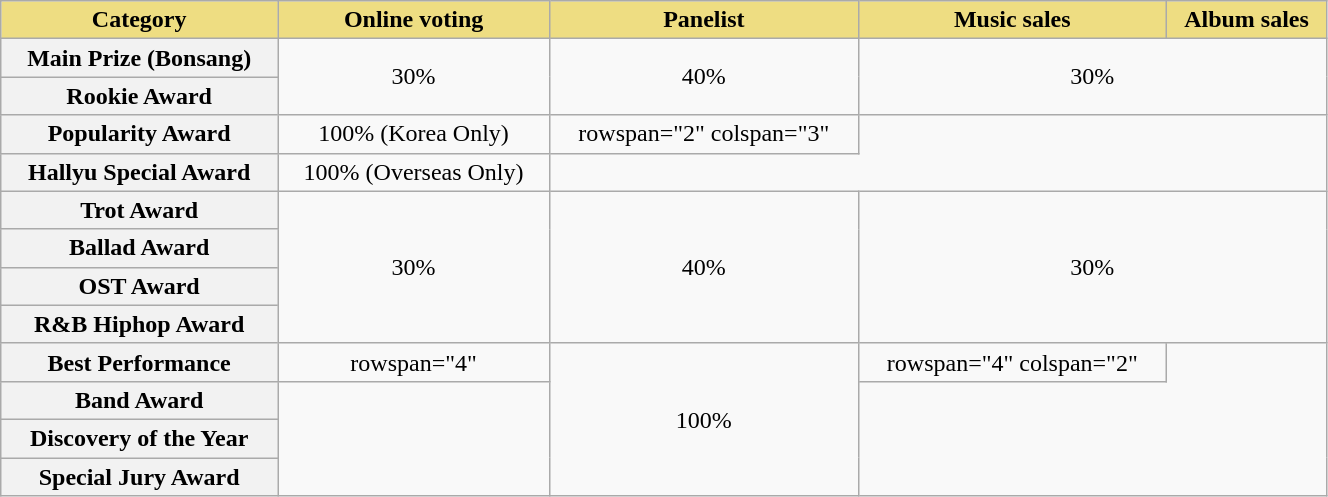<table class="wikitable" style="text-align:center; width:70%">
<tr>
<th scope="col" style="background:#EEDD82">Category</th>
<th scope="col" style="background:#EEDD82">Online voting</th>
<th scope="col" style="background:#EEDD82">Panelist</th>
<th scope="col" style="background:#EEDD82">Music sales</th>
<th scope="col" style="background:#EEDD82">Album sales</th>
</tr>
<tr>
<th scope="col">Main Prize (Bonsang)</th>
<td rowspan="2">30%</td>
<td rowspan="2">40%</td>
<td rowspan="2" colspan="2">30%</td>
</tr>
<tr>
<th scope="col">Rookie Award</th>
</tr>
<tr>
<th scope="col">Popularity Award</th>
<td>100% (Korea Only)</td>
<td>rowspan="2" colspan="3" </td>
</tr>
<tr>
<th scope="col">Hallyu Special Award</th>
<td>100% (Overseas Only)</td>
</tr>
<tr>
<th scope="col">Trot Award</th>
<td rowspan="4">30%</td>
<td rowspan="4">40%</td>
<td rowspan="4" colspan="2">30%</td>
</tr>
<tr>
<th scope="col">Ballad Award</th>
</tr>
<tr>
<th scope="col">OST Award</th>
</tr>
<tr>
<th scope="col">R&B Hiphop Award</th>
</tr>
<tr>
<th scope="col">Best Performance</th>
<td>rowspan="4" </td>
<td rowspan="4">100%</td>
<td>rowspan="4" colspan="2" </td>
</tr>
<tr>
<th scope="col">Band Award</th>
</tr>
<tr>
<th scope="col">Discovery of the Year</th>
</tr>
<tr>
<th scope="col">Special Jury Award</th>
</tr>
</table>
